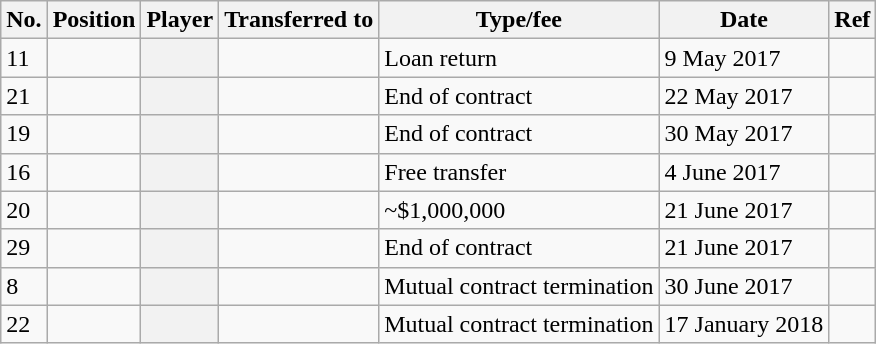<table class="wikitable plainrowheaders sortable" style="text-align:center; text-align:left">
<tr>
<th scope="col">No.</th>
<th scope="col">Position</th>
<th scope="col">Player</th>
<th scope="col">Transferred to</th>
<th scope="col">Type/fee</th>
<th scope="col">Date</th>
<th scope="col" class="unsortable">Ref</th>
</tr>
<tr>
<td>11</td>
<td></td>
<th scope="row"></th>
<td></td>
<td>Loan return</td>
<td>9 May 2017</td>
<td></td>
</tr>
<tr>
<td>21</td>
<td></td>
<th scope="row"></th>
<td></td>
<td>End of contract</td>
<td>22 May 2017</td>
<td></td>
</tr>
<tr>
<td>19</td>
<td></td>
<th scope="row"></th>
<td></td>
<td>End of contract</td>
<td>30 May 2017</td>
<td></td>
</tr>
<tr>
<td>16</td>
<td></td>
<th scope="row"></th>
<td></td>
<td>Free transfer</td>
<td>4 June 2017</td>
<td></td>
</tr>
<tr>
<td>20</td>
<td></td>
<th scope="row"></th>
<td></td>
<td>~$1,000,000</td>
<td>21 June 2017</td>
<td></td>
</tr>
<tr>
<td>29</td>
<td></td>
<th scope="row"></th>
<td></td>
<td>End of contract</td>
<td>21 June 2017</td>
<td></td>
</tr>
<tr>
<td>8</td>
<td></td>
<th scope="row"></th>
<td></td>
<td>Mutual contract termination</td>
<td>30 June 2017</td>
<td></td>
</tr>
<tr>
<td>22</td>
<td></td>
<th scope="row"></th>
<td></td>
<td>Mutual contract termination</td>
<td>17 January 2018</td>
<td></td>
</tr>
</table>
